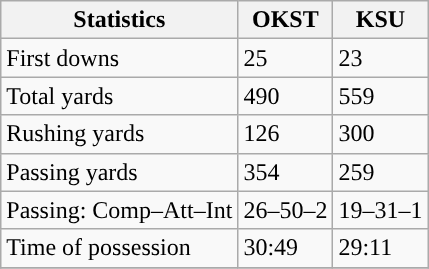<table class="wikitable" style="float: left;">
<tr>
<th>Statistics</th>
<th>OKST</th>
<th>KSU</th>
</tr>
<tr>
<td>First downs</td>
<td>25</td>
<td>23</td>
</tr>
<tr>
<td>Total yards</td>
<td>490</td>
<td>559</td>
</tr>
<tr>
<td>Rushing yards</td>
<td>126</td>
<td>300</td>
</tr>
<tr>
<td>Passing yards</td>
<td>354</td>
<td>259</td>
</tr>
<tr>
<td>Passing: Comp–Att–Int</td>
<td>26–50–2</td>
<td>19–31–1</td>
</tr>
<tr>
<td>Time of possession</td>
<td>30:49</td>
<td>29:11</td>
</tr>
<tr>
</tr>
</table>
